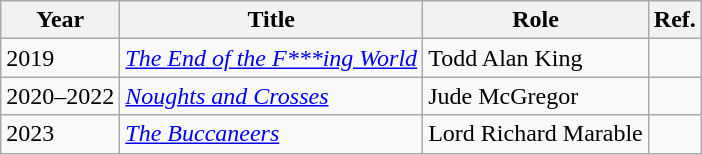<table class="wikitable sortable">
<tr>
<th>Year</th>
<th>Title</th>
<th>Role</th>
<th class="unsortable">Ref.</th>
</tr>
<tr>
<td>2019</td>
<td><em><a href='#'>The End of the F***ing World</a></em></td>
<td>Todd Alan King</td>
<td></td>
</tr>
<tr>
<td>2020–2022</td>
<td><em><a href='#'>Noughts and Crosses</a></em></td>
<td>Jude McGregor</td>
<td></td>
</tr>
<tr>
<td>2023</td>
<td><em><a href='#'>The Buccaneers</a></em></td>
<td>Lord Richard Marable</td>
<td></td>
</tr>
</table>
